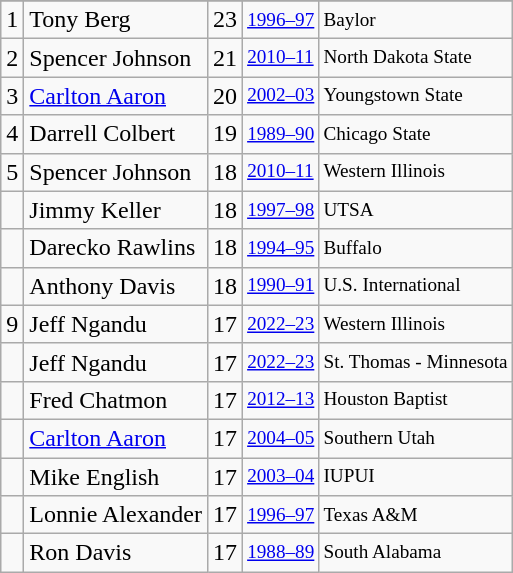<table class="wikitable">
<tr>
</tr>
<tr>
<td>1</td>
<td>Tony Berg</td>
<td>23</td>
<td style="font-size:80%;"><a href='#'>1996–97</a></td>
<td style="font-size:80%;">Baylor</td>
</tr>
<tr>
<td>2</td>
<td>Spencer Johnson</td>
<td>21</td>
<td style="font-size:80%;"><a href='#'>2010–11</a></td>
<td style="font-size:80%;">North Dakota State</td>
</tr>
<tr>
<td>3</td>
<td><a href='#'>Carlton Aaron</a></td>
<td>20</td>
<td style="font-size:80%;"><a href='#'>2002–03</a></td>
<td style="font-size:80%;">Youngstown State</td>
</tr>
<tr>
<td>4</td>
<td>Darrell Colbert</td>
<td>19</td>
<td style="font-size:80%;"><a href='#'>1989–90</a></td>
<td style="font-size:80%;">Chicago State</td>
</tr>
<tr>
<td>5</td>
<td>Spencer Johnson</td>
<td>18</td>
<td style="font-size:80%;"><a href='#'>2010–11</a></td>
<td style="font-size:80%;">Western Illinois</td>
</tr>
<tr>
<td></td>
<td>Jimmy Keller</td>
<td>18</td>
<td style="font-size:80%;"><a href='#'>1997–98</a></td>
<td style="font-size:80%;">UTSA</td>
</tr>
<tr>
<td></td>
<td>Darecko Rawlins</td>
<td>18</td>
<td style="font-size:80%;"><a href='#'>1994–95</a></td>
<td style="font-size:80%;">Buffalo</td>
</tr>
<tr>
<td></td>
<td>Anthony Davis</td>
<td>18</td>
<td style="font-size:80%;"><a href='#'>1990–91</a></td>
<td style="font-size:80%;">U.S. International</td>
</tr>
<tr>
<td>9</td>
<td>Jeff Ngandu</td>
<td>17</td>
<td style="font-size:80%;"><a href='#'>2022–23</a></td>
<td style="font-size:80%;">Western Illinois</td>
</tr>
<tr>
<td></td>
<td>Jeff Ngandu</td>
<td>17</td>
<td style="font-size:80%;"><a href='#'>2022–23</a></td>
<td style="font-size:80%;">St. Thomas - Minnesota</td>
</tr>
<tr>
<td></td>
<td>Fred Chatmon</td>
<td>17</td>
<td style="font-size:80%;"><a href='#'>2012–13</a></td>
<td style="font-size:80%;">Houston Baptist</td>
</tr>
<tr>
<td></td>
<td><a href='#'>Carlton Aaron</a></td>
<td>17</td>
<td style="font-size:80%;"><a href='#'>2004–05</a></td>
<td style="font-size:80%;">Southern Utah</td>
</tr>
<tr>
<td></td>
<td>Mike English</td>
<td>17</td>
<td style="font-size:80%;"><a href='#'>2003–04</a></td>
<td style="font-size:80%;">IUPUI</td>
</tr>
<tr>
<td></td>
<td>Lonnie Alexander</td>
<td>17</td>
<td style="font-size:80%;"><a href='#'>1996–97</a></td>
<td style="font-size:80%;">Texas A&M</td>
</tr>
<tr>
<td></td>
<td>Ron Davis</td>
<td>17</td>
<td style="font-size:80%;"><a href='#'>1988–89</a></td>
<td style="font-size:80%;">South Alabama</td>
</tr>
</table>
